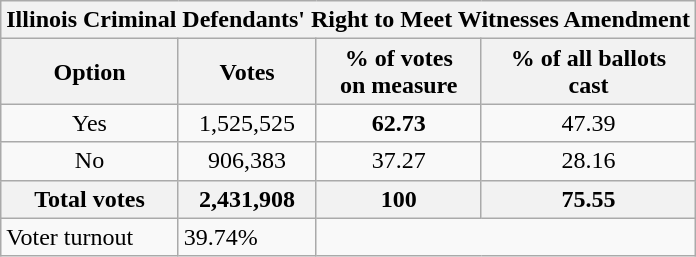<table class="wikitable">
<tr>
<th colspan=4 text align=center>Illinois Criminal Defendants' Right to Meet Witnesses Amendment</th>
</tr>
<tr>
<th>Option</th>
<th>Votes</th>
<th>% of votes<br>on measure</th>
<th>% of all ballots<br>cast</th>
</tr>
<tr>
<td text align=center>Yes</td>
<td text align=center>1,525,525</td>
<td text align=center><strong>62.73</strong></td>
<td text align=center>47.39</td>
</tr>
<tr>
<td text align=center>No</td>
<td text align=center>906,383</td>
<td text align=center>37.27</td>
<td text align=center>28.16</td>
</tr>
<tr>
<th text align=center>Total votes</th>
<th text align=center><strong>2,431,908</strong></th>
<th text align=center><strong>100</strong></th>
<th text align=center><strong>75.55</strong></th>
</tr>
<tr>
<td>Voter turnout</td>
<td>39.74%</td>
</tr>
</table>
